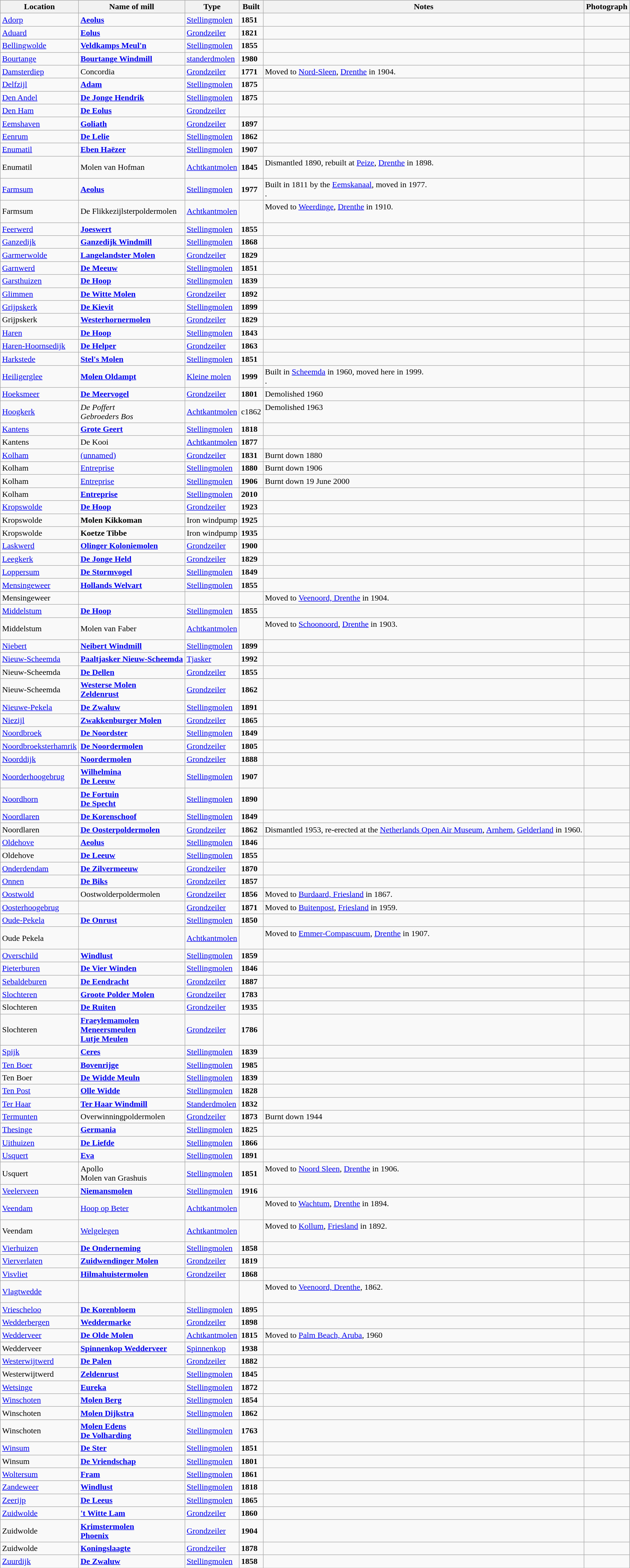<table class="wikitable">
<tr>
<th>Location</th>
<th>Name of mill</th>
<th>Type</th>
<th>Built</th>
<th>Notes</th>
<th>Photograph</th>
</tr>
<tr>
<td><a href='#'>Adorp</a></td>
<td><strong><a href='#'>Aeolus</a></strong></td>
<td><a href='#'>Stellingmolen</a></td>
<td><strong>1851</strong></td>
<td> </td>
<td></td>
</tr>
<tr>
<td><a href='#'>Aduard</a></td>
<td><strong><a href='#'>Eolus</a></strong></td>
<td><a href='#'>Grondzeiler</a></td>
<td><strong>1821</strong></td>
<td> </td>
<td></td>
</tr>
<tr>
<td><a href='#'>Bellingwolde</a></td>
<td><strong><a href='#'>Veldkamps Meul'n</a></strong></td>
<td><a href='#'>Stellingmolen</a></td>
<td><strong>1855</strong></td>
<td> </td>
<td></td>
</tr>
<tr>
<td><a href='#'>Bourtange</a></td>
<td><strong><a href='#'>Bourtange Windmill</a></strong></td>
<td><a href='#'>standerdmolen</a></td>
<td><strong>1980</strong></td>
<td> </td>
<td></td>
</tr>
<tr>
<td><a href='#'>Damsterdiep</a></td>
<td>Concordia</td>
<td><a href='#'>Grondzeiler</a></td>
<td><strong>1771</strong></td>
<td>Moved to <a href='#'>Nord-Sleen</a>, <a href='#'>Drenthe</a> in 1904.<br> </td>
<td></td>
</tr>
<tr>
<td><a href='#'>Delfzijl</a></td>
<td><strong><a href='#'>Adam</a></strong></td>
<td><a href='#'>Stellingmolen</a></td>
<td><strong>1875</strong></td>
<td> </td>
<td></td>
</tr>
<tr>
<td><a href='#'>Den Andel</a></td>
<td><strong><a href='#'>De Jonge Hendrik</a></strong></td>
<td><a href='#'>Stellingmolen</a></td>
<td><strong>1875</strong></td>
<td> </td>
<td></td>
</tr>
<tr>
<td><a href='#'>Den Ham</a></td>
<td><strong><a href='#'>De Eolus</a></strong></td>
<td><a href='#'>Grondzeiler</a></td>
<td></td>
<td></td>
<td></td>
</tr>
<tr>
<td><a href='#'>Eemshaven</a></td>
<td><strong><a href='#'>Goliath</a></strong></td>
<td><a href='#'>Grondzeiler</a></td>
<td><strong>1897</strong></td>
<td> </td>
<td></td>
</tr>
<tr>
<td><a href='#'>Eenrum</a></td>
<td><strong><a href='#'>De Lelie</a></strong></td>
<td><a href='#'>Stellingmolen</a></td>
<td><strong>1862</strong></td>
<td> </td>
<td></td>
</tr>
<tr>
<td><a href='#'>Enumatil</a></td>
<td><strong><a href='#'>Eben Haëzer</a></strong></td>
<td><a href='#'>Stellingmolen</a></td>
<td><strong>1907</strong></td>
<td> </td>
<td></td>
</tr>
<tr>
<td>Enumatil</td>
<td>Molen van Hofman</td>
<td><a href='#'>Achtkantmolen</a></td>
<td><strong>1845</strong></td>
<td>Dismantled 1890, rebuilt at <a href='#'>Peize</a>, <a href='#'>Drenthe</a> in 1898.<br> <br> </td>
<td></td>
</tr>
<tr>
<td><a href='#'>Farmsum</a></td>
<td><strong><a href='#'>Aeolus</a></strong></td>
<td><a href='#'>Stellingmolen</a></td>
<td><strong>1977</strong></td>
<td>Built in 1811 by the <a href='#'>Eemskanaal</a>, moved in 1977.<br> .</td>
<td></td>
</tr>
<tr>
<td>Farmsum</td>
<td>De Flikkezijlsterpoldermolen</td>
<td><a href='#'>Achtkantmolen</a></td>
<td></td>
<td>Moved to <a href='#'>Weerdinge</a>, <a href='#'>Drenthe</a> in 1910.<br> <br> </td>
<td></td>
</tr>
<tr>
<td><a href='#'>Feerwerd</a></td>
<td><strong><a href='#'>Joeswert</a></strong></td>
<td><a href='#'>Stellingmolen</a></td>
<td><strong>1855</strong></td>
<td> </td>
<td></td>
</tr>
<tr>
<td><a href='#'>Ganzedijk</a></td>
<td><strong><a href='#'>Ganzedijk Windmill</a></strong></td>
<td><a href='#'>Stellingmolen</a></td>
<td><strong>1868</strong></td>
<td> </td>
<td></td>
</tr>
<tr>
<td><a href='#'>Garmerwolde</a></td>
<td><strong><a href='#'>Langelandster Molen</a></strong></td>
<td><a href='#'>Grondzeiler</a></td>
<td><strong>1829</strong></td>
<td> </td>
<td></td>
</tr>
<tr>
<td><a href='#'>Garnwerd</a></td>
<td><strong><a href='#'>De Meeuw</a></strong></td>
<td><a href='#'>Stellingmolen</a></td>
<td><strong>1851</strong></td>
<td> </td>
<td></td>
</tr>
<tr>
<td><a href='#'>Garsthuizen</a></td>
<td><strong><a href='#'>De Hoop</a></strong></td>
<td><a href='#'>Stellingmolen</a></td>
<td><strong>1839</strong></td>
<td> </td>
<td></td>
</tr>
<tr>
<td><a href='#'>Glimmen</a></td>
<td><strong><a href='#'>De Witte Molen</a></strong></td>
<td><a href='#'>Grondzeiler</a></td>
<td><strong>1892</strong></td>
<td> </td>
<td></td>
</tr>
<tr>
<td><a href='#'>Grijpskerk</a></td>
<td><strong><a href='#'>De Kievit</a></strong></td>
<td><a href='#'>Stellingmolen</a></td>
<td><strong>1899</strong></td>
<td> </td>
<td></td>
</tr>
<tr>
<td>Grijpskerk</td>
<td><strong><a href='#'>Westerhornermolen</a></strong></td>
<td><a href='#'>Grondzeiler</a></td>
<td><strong>1829</strong></td>
<td> </td>
<td></td>
</tr>
<tr>
<td><a href='#'>Haren</a></td>
<td><strong><a href='#'>De Hoop</a></strong></td>
<td><a href='#'>Stellingmolen</a></td>
<td><strong>1843</strong></td>
<td> </td>
<td></td>
</tr>
<tr>
<td><a href='#'>Haren-Hoornsedijk</a></td>
<td><strong><a href='#'>De Helper</a></strong></td>
<td><a href='#'>Grondzeiler</a></td>
<td><strong>1863</strong></td>
<td> </td>
<td></td>
</tr>
<tr>
<td><a href='#'>Harkstede</a></td>
<td><strong><a href='#'>Stel's Molen</a></strong></td>
<td><a href='#'>Stellingmolen</a></td>
<td><strong>1851</strong></td>
<td> </td>
<td></td>
</tr>
<tr>
<td><a href='#'>Heiligerglee</a></td>
<td><strong><a href='#'>Molen Oldampt</a></strong></td>
<td><a href='#'>Kleine molen</a></td>
<td><strong>1999</strong></td>
<td>Built in <a href='#'>Scheemda</a> in 1960, moved here in 1999.<br> .</td>
<td></td>
</tr>
<tr>
<td><a href='#'>Hoeksmeer</a></td>
<td><strong><a href='#'>De Meervogel</a></strong></td>
<td><a href='#'>Grondzeiler</a></td>
<td><strong>1801</strong></td>
<td>Demolished 1960<br> </td>
<td></td>
</tr>
<tr>
<td><a href='#'>Hoogkerk</a></td>
<td><em>De Poffert<br>Gebroeders Bos</em></td>
<td><a href='#'>Achtkantmolen</a></td>
<td>c1862</td>
<td>Demolished  1963<br> <br> </td>
<td></td>
</tr>
<tr>
<td><a href='#'>Kantens</a></td>
<td><strong><a href='#'>Grote Geert</a></strong></td>
<td><a href='#'>Stellingmolen</a></td>
<td><strong>1818</strong></td>
<td> </td>
<td></td>
</tr>
<tr>
<td>Kantens</td>
<td>De Kooi</td>
<td><a href='#'>Achtkantmolen</a></td>
<td><strong>1877</strong></td>
<td> <br> </td>
<td></td>
</tr>
<tr>
<td><a href='#'>Kolham</a></td>
<td><a href='#'>(unnamed)</a></td>
<td><a href='#'>Grondzeiler</a></td>
<td><strong>1831</strong></td>
<td>Burnt down 1880</td>
<td></td>
</tr>
<tr>
<td>Kolham</td>
<td><a href='#'>Entreprise</a></td>
<td><a href='#'>Stellingmolen</a></td>
<td><strong>1880</strong></td>
<td>Burnt down 1906</td>
<td></td>
</tr>
<tr>
<td>Kolham</td>
<td><a href='#'>Entreprise</a></td>
<td><a href='#'>Stellingmolen</a></td>
<td><strong>1906</strong></td>
<td>Burnt down 19 June 2000<br> </td>
<td></td>
</tr>
<tr>
<td>Kolham</td>
<td><strong><a href='#'>Entreprise</a></strong></td>
<td><a href='#'>Stellingmolen</a></td>
<td><strong>2010</strong></td>
<td> <br> </td>
<td></td>
</tr>
<tr>
<td><a href='#'>Kropswolde</a></td>
<td><strong><a href='#'>De Hoop</a></strong></td>
<td><a href='#'>Grondzeiler</a></td>
<td><strong>1923</strong></td>
<td> </td>
<td></td>
</tr>
<tr>
<td>Kropswolde</td>
<td><strong>Molen Kikkoman</strong></td>
<td>Iron windpump</td>
<td><strong>1925</strong></td>
<td> </td>
<td></td>
</tr>
<tr>
<td>Kropswolde</td>
<td><strong>Koetze Tibbe</strong></td>
<td>Iron windpump</td>
<td><strong>1935</strong></td>
<td> </td>
<td></td>
</tr>
<tr>
<td><a href='#'>Laskwerd</a></td>
<td><strong><a href='#'>Olinger Koloniemolen</a></strong></td>
<td><a href='#'>Grondzeiler</a></td>
<td><strong>1900</strong></td>
<td> </td>
<td></td>
</tr>
<tr>
<td><a href='#'>Leegkerk</a></td>
<td><strong><a href='#'>De Jonge Held</a></strong></td>
<td><a href='#'>Grondzeiler</a></td>
<td><strong>1829</strong></td>
<td> </td>
<td></td>
</tr>
<tr>
<td><a href='#'>Loppersum</a></td>
<td><strong><a href='#'>De Stormvogel</a></strong></td>
<td><a href='#'>Stellingmolen</a></td>
<td><strong>1849</strong></td>
<td> </td>
<td></td>
</tr>
<tr>
<td><a href='#'>Mensingeweer</a></td>
<td><strong><a href='#'>Hollands Welvart</a></strong></td>
<td><a href='#'>Stellingmolen</a></td>
<td><strong>1855</strong></td>
<td> </td>
<td></td>
</tr>
<tr>
<td>Mensingeweer</td>
<td></td>
<td></td>
<td></td>
<td>Moved to <a href='#'>Veenoord, Drenthe</a> in 1904. <br> </td>
<td></td>
</tr>
<tr>
<td><a href='#'>Middelstum</a></td>
<td><strong><a href='#'>De Hoop</a></strong></td>
<td><a href='#'>Stellingmolen</a></td>
<td><strong>1855</strong></td>
<td> </td>
<td></td>
</tr>
<tr>
<td>Middelstum</td>
<td>Molen van Faber</td>
<td><a href='#'>Achtkantmolen</a></td>
<td></td>
<td>Moved to <a href='#'>Schoonoord</a>, <a href='#'>Drenthe</a> in 1903.<br> <br> </td>
<td></td>
</tr>
<tr>
<td><a href='#'>Niebert</a></td>
<td><strong><a href='#'>Neibert Windmill</a></strong></td>
<td><a href='#'>Stellingmolen</a></td>
<td><strong>1899</strong></td>
<td> </td>
<td></td>
</tr>
<tr>
<td><a href='#'>Nieuw-Scheemda</a></td>
<td><strong><a href='#'>Paaltjasker Nieuw-Scheemda</a></strong></td>
<td><a href='#'>Tjasker</a></td>
<td><strong>1992</strong></td>
<td> </td>
<td></td>
</tr>
<tr>
<td>Nieuw-Scheemda</td>
<td><strong><a href='#'>De Dellen</a></strong></td>
<td><a href='#'>Grondzeiler</a></td>
<td><strong>1855</strong></td>
<td> </td>
<td></td>
</tr>
<tr>
<td>Nieuw-Scheemda</td>
<td><strong><a href='#'>Westerse Molen<br>Zeldenrust</a></strong></td>
<td><a href='#'>Grondzeiler</a></td>
<td><strong>1862</strong></td>
<td> </td>
<td></td>
</tr>
<tr>
<td><a href='#'>Nieuwe-Pekela</a></td>
<td><strong><a href='#'>De Zwaluw</a></strong></td>
<td><a href='#'>Stellingmolen</a></td>
<td><strong>1891</strong></td>
<td> </td>
<td></td>
</tr>
<tr>
<td><a href='#'>Niezijl</a></td>
<td><strong><a href='#'>Zwakkenburger Molen</a></strong></td>
<td><a href='#'>Grondzeiler</a></td>
<td><strong>1865</strong></td>
<td> </td>
<td></td>
</tr>
<tr>
<td><a href='#'>Noordbroek</a></td>
<td><strong><a href='#'>De Noordster</a></strong></td>
<td><a href='#'>Stellingmolen</a></td>
<td><strong>1849</strong></td>
<td> </td>
<td></td>
</tr>
<tr>
<td><a href='#'>Noordbroeksterhamrik</a></td>
<td><strong><a href='#'>De Noordermolen</a></strong></td>
<td><a href='#'>Grondzeiler</a></td>
<td><strong>1805</strong></td>
<td> </td>
<td></td>
</tr>
<tr>
<td><a href='#'>Noorddijk</a></td>
<td><strong><a href='#'>Noordermolen</a></strong></td>
<td><a href='#'>Grondzeiler</a></td>
<td><strong>1888</strong></td>
<td> </td>
<td></td>
</tr>
<tr>
<td><a href='#'>Noorderhoogebrug</a></td>
<td><strong><a href='#'>Wilhelmina<br>De Leeuw</a></strong></td>
<td><a href='#'>Stellingmolen</a></td>
<td><strong>1907</strong></td>
<td> </td>
<td></td>
</tr>
<tr>
<td><a href='#'>Noordhorn</a></td>
<td><strong><a href='#'>De Fortuin<br>De Specht</a></strong></td>
<td><a href='#'>Stellingmolen</a></td>
<td><strong>1890</strong></td>
<td> </td>
<td></td>
</tr>
<tr>
<td><a href='#'>Noordlaren</a></td>
<td><strong><a href='#'>De Korenschoof</a></strong></td>
<td><a href='#'>Stellingmolen</a></td>
<td><strong>1849</strong></td>
<td> </td>
<td></td>
</tr>
<tr>
<td>Noordlaren</td>
<td><strong><a href='#'>De Oosterpoldermolen</a></strong></td>
<td><a href='#'>Grondzeiler</a></td>
<td><strong>1862</strong></td>
<td>Dismantled 1953, re-erected at the <a href='#'>Netherlands Open Air Museum</a>, <a href='#'>Arnhem</a>, <a href='#'>Gelderland</a> in 1960.<br> </td>
<td></td>
</tr>
<tr>
<td><a href='#'>Oldehove</a></td>
<td><strong><a href='#'>Aeolus</a></strong></td>
<td><a href='#'>Stellingmolen</a></td>
<td><strong>1846</strong></td>
<td> </td>
<td></td>
</tr>
<tr>
<td>Oldehove</td>
<td><strong><a href='#'>De Leeuw</a></strong></td>
<td><a href='#'>Stellingmolen</a></td>
<td><strong>1855</strong></td>
<td> </td>
<td></td>
</tr>
<tr>
<td><a href='#'>Onderdendam</a></td>
<td><strong><a href='#'>De Zilvermeeuw</a></strong></td>
<td><a href='#'>Grondzeiler</a></td>
<td><strong>1870</strong></td>
<td> </td>
<td></td>
</tr>
<tr>
<td><a href='#'>Onnen</a></td>
<td><strong><a href='#'>De Biks</a></strong></td>
<td><a href='#'>Grondzeiler</a></td>
<td><strong>1857</strong></td>
<td> </td>
<td></td>
</tr>
<tr>
<td><a href='#'>Oostwold</a></td>
<td>Oostwolderpoldermolen</td>
<td><a href='#'>Grondzeiler</a></td>
<td><strong>1856</strong></td>
<td>Moved to <a href='#'>Burdaard, Friesland</a> in 1867.<br> </td>
<td></td>
</tr>
<tr>
<td><a href='#'>Oosterhoogebrug</a></td>
<td></td>
<td><a href='#'>Grondzeiler</a></td>
<td><strong>1871</strong></td>
<td>Moved to <a href='#'>Buitenpost</a>, <a href='#'>Friesland</a> in 1959.<br> </td>
<td></td>
</tr>
<tr>
<td><a href='#'>Oude-Pekela</a></td>
<td><strong><a href='#'>De Onrust</a></strong></td>
<td><a href='#'>Stellingmolen</a></td>
<td><strong>1850</strong></td>
<td> </td>
<td></td>
</tr>
<tr>
<td>Oude Pekela</td>
<td></td>
<td><a href='#'>Achtkantmolen</a></td>
<td></td>
<td>Moved to <a href='#'>Emmer-Compascuum</a>, <a href='#'>Drenthe</a> in 1907.<br> <br> </td>
<td></td>
</tr>
<tr>
<td><a href='#'>Overschild</a></td>
<td><strong><a href='#'>Windlust</a></strong></td>
<td><a href='#'>Stellingmolen</a></td>
<td><strong>1859</strong></td>
<td> </td>
<td></td>
</tr>
<tr>
<td><a href='#'>Pieterburen</a></td>
<td><strong><a href='#'>De Vier Winden</a></strong></td>
<td><a href='#'>Stellingmolen</a></td>
<td><strong>1846</strong></td>
<td> </td>
<td></td>
</tr>
<tr>
<td><a href='#'>Sebaldeburen</a></td>
<td><strong><a href='#'>De Eendracht</a></strong></td>
<td><a href='#'>Grondzeiler</a></td>
<td><strong>1887</strong></td>
<td> </td>
<td></td>
</tr>
<tr>
<td><a href='#'>Slochteren</a></td>
<td><strong><a href='#'>Groote Polder Molen</a></strong></td>
<td><a href='#'>Grondzeiler</a></td>
<td><strong>1783</strong></td>
<td> </td>
<td></td>
</tr>
<tr>
<td>Slochteren</td>
<td><strong><a href='#'>De Ruiten</a></strong></td>
<td><a href='#'>Grondzeiler</a></td>
<td><strong>1935</strong></td>
<td> </td>
<td></td>
</tr>
<tr>
<td>Slochteren</td>
<td><strong><a href='#'>Fraeylemamolen<br>Meneersmeulen<br>Lutje Meulen</a></strong></td>
<td><a href='#'>Grondzeiler</a></td>
<td><strong>1786</strong></td>
<td> </td>
<td></td>
</tr>
<tr>
<td><a href='#'>Spijk</a></td>
<td><strong><a href='#'>Ceres</a></strong></td>
<td><a href='#'>Stellingmolen</a></td>
<td><strong>1839</strong></td>
<td> </td>
<td></td>
</tr>
<tr>
<td><a href='#'>Ten Boer</a></td>
<td><strong><a href='#'>Bovenrijge</a></strong></td>
<td><a href='#'>Stellingmolen</a></td>
<td><strong>1985</strong></td>
<td> </td>
<td></td>
</tr>
<tr>
<td>Ten Boer</td>
<td><strong><a href='#'>De Widde Meuln</a></strong></td>
<td><a href='#'>Stellingmolen</a></td>
<td><strong>1839</strong></td>
<td> </td>
<td></td>
</tr>
<tr>
<td><a href='#'>Ten Post</a></td>
<td><strong><a href='#'>Olle Widde</a></strong></td>
<td><a href='#'>Stellingmolen</a></td>
<td><strong>1828</strong></td>
<td> </td>
<td></td>
</tr>
<tr>
<td><a href='#'>Ter Haar</a></td>
<td><strong><a href='#'>Ter Haar Windmill</a></strong></td>
<td><a href='#'>Standerdmolen</a></td>
<td><strong>1832</strong></td>
<td> </td>
<td></td>
</tr>
<tr>
<td><a href='#'>Termunten</a></td>
<td>Overwinningpoldermolen</td>
<td><a href='#'>Grondzeiler</a></td>
<td><strong>1873</strong></td>
<td>Burnt down 1944</td>
<td></td>
</tr>
<tr>
<td><a href='#'>Thesinge</a></td>
<td><strong><a href='#'>Germania</a></strong></td>
<td><a href='#'>Stellingmolen</a></td>
<td><strong>1825</strong></td>
<td> </td>
<td></td>
</tr>
<tr>
<td><a href='#'>Uithuizen</a></td>
<td><strong><a href='#'>De Liefde</a></strong></td>
<td><a href='#'>Stellingmolen</a></td>
<td><strong>1866</strong></td>
<td> </td>
<td></td>
</tr>
<tr>
<td><a href='#'>Usquert</a></td>
<td><strong><a href='#'>Eva</a></strong></td>
<td><a href='#'>Stellingmolen</a></td>
<td><strong>1891</strong></td>
<td> </td>
<td></td>
</tr>
<tr>
<td>Usquert</td>
<td>Apollo<br>Molen van Grashuis</td>
<td><a href='#'>Stellingmolen</a></td>
<td><strong>1851</strong></td>
<td>Moved to <a href='#'>Noord Sleen</a>, <a href='#'>Drenthe</a> in 1906.<br> <br> </td>
<td></td>
</tr>
<tr>
<td><a href='#'>Veelerveen</a></td>
<td><strong><a href='#'>Niemansmolen</a></strong></td>
<td><a href='#'>Stellingmolen</a></td>
<td><strong>1916</strong></td>
<td> </td>
<td></td>
</tr>
<tr>
<td><a href='#'>Veendam</a></td>
<td><a href='#'>Hoop op Beter</a></td>
<td><a href='#'>Achtkantmolen</a></td>
<td></td>
<td>Moved to <a href='#'>Wachtum</a>, <a href='#'>Drenthe</a> in 1894.<br> <br> </td>
<td></td>
</tr>
<tr>
<td>Veendam</td>
<td><a href='#'>Welgelegen</a></td>
<td><a href='#'>Achtkantmolen</a></td>
<td></td>
<td>Moved to <a href='#'>Kollum</a>, <a href='#'>Friesland</a> in 1892.<br> <br> </td>
<td></td>
</tr>
<tr>
<td><a href='#'>Vierhuizen</a></td>
<td><strong><a href='#'>De Onderneming</a></strong></td>
<td><a href='#'>Stellingmolen</a></td>
<td><strong>1858</strong></td>
<td> </td>
<td></td>
</tr>
<tr>
<td><a href='#'>Vierverlaten</a></td>
<td><strong><a href='#'>Zuidwendinger Molen</a></strong></td>
<td><a href='#'>Grondzeiler</a></td>
<td><strong>1819</strong></td>
<td> </td>
<td></td>
</tr>
<tr>
<td><a href='#'>Visvliet</a></td>
<td><strong><a href='#'>Hilmahuistermolen</a></strong></td>
<td><a href='#'>Grondzeiler</a></td>
<td><strong>1868</strong></td>
<td> </td>
<td></td>
</tr>
<tr>
<td><a href='#'>Vlagtwedde</a></td>
<td></td>
<td></td>
<td></td>
<td>Moved to <a href='#'>Veenoord, Drenthe</a>, 1862.<br> <br> </td>
<td></td>
</tr>
<tr>
<td><a href='#'>Vriescheloo</a></td>
<td><strong><a href='#'>De Korenbloem</a></strong></td>
<td><a href='#'>Stellingmolen</a></td>
<td><strong>1895</strong></td>
<td> </td>
<td></td>
</tr>
<tr>
<td><a href='#'>Wedderbergen</a></td>
<td><strong><a href='#'>Weddermarke</a></strong></td>
<td><a href='#'>Grondzeiler</a></td>
<td><strong>1898</strong></td>
<td> </td>
<td></td>
</tr>
<tr>
<td><a href='#'>Wedderveer</a></td>
<td><strong><a href='#'>De Olde Molen</a></strong></td>
<td><a href='#'>Achtkantmolen</a></td>
<td><strong>1815</strong></td>
<td>Moved to <a href='#'>Palm Beach, Aruba</a>, 1960</td>
<td></td>
</tr>
<tr>
<td>Wedderveer</td>
<td><strong><a href='#'>Spinnenkop Wedderveer</a></strong></td>
<td><a href='#'>Spinnenkop</a></td>
<td><strong>1938</strong></td>
<td> </td>
<td></td>
</tr>
<tr>
<td><a href='#'>Westerwijtwerd</a></td>
<td><strong><a href='#'>De Palen</a></strong></td>
<td><a href='#'>Grondzeiler</a></td>
<td><strong>1882</strong></td>
<td> </td>
<td></td>
</tr>
<tr>
<td>Westerwijtwerd</td>
<td><strong><a href='#'>Zeldenrust</a></strong></td>
<td><a href='#'>Stellingmolen</a></td>
<td><strong>1845</strong></td>
<td> </td>
<td></td>
</tr>
<tr>
<td><a href='#'>Wetsinge</a></td>
<td><strong><a href='#'>Eureka</a></strong></td>
<td><a href='#'>Stellingmolen</a></td>
<td><strong>1872</strong></td>
<td> </td>
<td></td>
</tr>
<tr>
<td><a href='#'>Winschoten</a></td>
<td><strong><a href='#'>Molen Berg</a></strong></td>
<td><a href='#'>Stellingmolen</a></td>
<td><strong>1854</strong></td>
<td> </td>
<td></td>
</tr>
<tr>
<td>Winschoten</td>
<td><strong><a href='#'>Molen Dijkstra</a></strong></td>
<td><a href='#'>Stellingmolen</a></td>
<td><strong>1862</strong></td>
<td> </td>
<td></td>
</tr>
<tr>
<td>Winschoten</td>
<td><strong><a href='#'>Molen Edens<br>De Volharding</a></strong></td>
<td><a href='#'>Stellingmolen</a></td>
<td><strong>1763</strong></td>
<td> </td>
<td></td>
</tr>
<tr>
<td><a href='#'>Winsum</a></td>
<td><strong><a href='#'>De Ster</a></strong></td>
<td><a href='#'>Stellingmolen</a></td>
<td><strong>1851</strong></td>
<td> </td>
<td></td>
</tr>
<tr>
<td>Winsum</td>
<td><strong><a href='#'>De Vriendschap</a></strong></td>
<td><a href='#'>Stellingmolen</a></td>
<td><strong>1801</strong></td>
<td> </td>
<td></td>
</tr>
<tr>
<td><a href='#'>Woltersum</a></td>
<td><strong><a href='#'>Fram</a></strong></td>
<td><a href='#'>Stellingmolen</a></td>
<td><strong>1861</strong></td>
<td> </td>
<td></td>
</tr>
<tr>
<td><a href='#'>Zandeweer</a></td>
<td><strong><a href='#'>Windlust</a></strong></td>
<td><a href='#'>Stellingmolen</a></td>
<td><strong>1818</strong></td>
<td> </td>
<td></td>
</tr>
<tr>
<td><a href='#'>Zeerijp</a></td>
<td><strong><a href='#'>De Leeus</a></strong></td>
<td><a href='#'>Stellingmolen</a></td>
<td><strong>1865</strong></td>
<td> </td>
<td></td>
</tr>
<tr>
<td><a href='#'>Zuidwolde</a></td>
<td><strong><a href='#'>'t Witte Lam</a></strong></td>
<td><a href='#'>Grondzeiler</a></td>
<td><strong>1860</strong></td>
<td> </td>
<td></td>
</tr>
<tr>
<td>Zuidwolde</td>
<td><strong><a href='#'>Krimstermolen<br>Phoenix</a></strong></td>
<td><a href='#'>Grondzeiler</a></td>
<td><strong>1904</strong></td>
<td> </td>
<td></td>
</tr>
<tr>
<td>Zuidwolde</td>
<td><strong><a href='#'>Koningslaagte</a></strong></td>
<td><a href='#'>Grondzeiler</a></td>
<td><strong>1878</strong></td>
<td> </td>
<td></td>
</tr>
<tr>
<td><a href='#'>Zuurdijk</a></td>
<td><strong><a href='#'>De Zwaluw</a></strong></td>
<td><a href='#'>Stellingmolen</a></td>
<td><strong>1858</strong></td>
<td> </td>
<td></td>
</tr>
</table>
